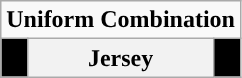<table class="wikitable">
<tr>
<td align="center" Colspan="3"><strong>Uniform Combination</strong></td>
</tr>
<tr align="center">
<th style="background:#000000;"></th>
<th>Jersey</th>
<th style="background:#000000;"></th>
</tr>
</table>
